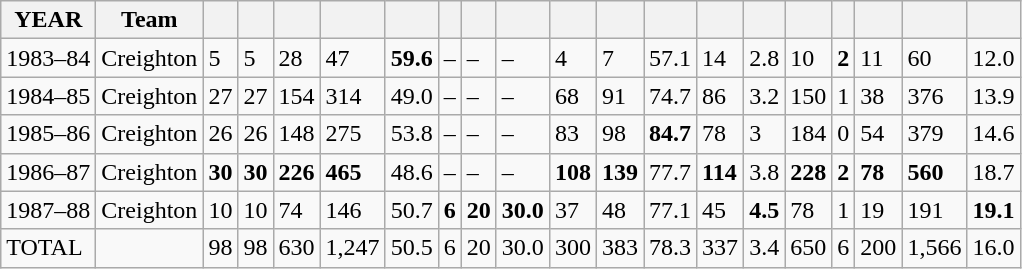<table class="wikitable">
<tr>
<th>YEAR</th>
<th>Team</th>
<th scope="col"></th>
<th scope="col"></th>
<th scope="col"></th>
<th scope="col"></th>
<th scope="col"></th>
<th scope="col"></th>
<th scope="col"></th>
<th scope="col"></th>
<th scope="col"></th>
<th scope="col"></th>
<th scope="col"></th>
<th scope="col"></th>
<th scope="col"></th>
<th scope="col"></th>
<th scope="col"></th>
<th scope="col"></th>
<th scope="col"></th>
<th scope="col"></th>
</tr>
<tr>
<td>1983–84</td>
<td>Creighton</td>
<td>5</td>
<td>5</td>
<td>28</td>
<td>47</td>
<td><strong>59.6</strong></td>
<td>–</td>
<td>–</td>
<td>–</td>
<td>4</td>
<td>7</td>
<td>57.1</td>
<td>14</td>
<td>2.8</td>
<td>10</td>
<td><strong>2</strong></td>
<td>11</td>
<td>60</td>
<td>12.0</td>
</tr>
<tr>
<td>1984–85</td>
<td>Creighton</td>
<td>27</td>
<td>27</td>
<td>154</td>
<td>314</td>
<td>49.0</td>
<td>–</td>
<td>–</td>
<td>–</td>
<td>68</td>
<td>91</td>
<td>74.7</td>
<td>86</td>
<td>3.2</td>
<td>150</td>
<td>1</td>
<td>38</td>
<td>376</td>
<td>13.9</td>
</tr>
<tr>
<td>1985–86</td>
<td>Creighton</td>
<td>26</td>
<td>26</td>
<td>148</td>
<td>275</td>
<td>53.8</td>
<td>–</td>
<td>–</td>
<td>–</td>
<td>83</td>
<td>98</td>
<td><strong>84.7</strong></td>
<td>78</td>
<td>3</td>
<td>184</td>
<td>0</td>
<td>54</td>
<td>379</td>
<td>14.6</td>
</tr>
<tr>
<td>1986–87</td>
<td>Creighton</td>
<td><strong>30</strong></td>
<td><strong>30</strong></td>
<td><strong>226</strong></td>
<td><strong>465</strong></td>
<td>48.6</td>
<td>–</td>
<td>–</td>
<td>–</td>
<td><strong>108</strong></td>
<td><strong>139</strong></td>
<td>77.7</td>
<td><strong>114</strong></td>
<td>3.8</td>
<td><strong>228</strong></td>
<td><strong>2</strong></td>
<td><strong>78</strong></td>
<td><strong>560</strong></td>
<td>18.7</td>
</tr>
<tr>
<td>1987–88</td>
<td>Creighton</td>
<td>10</td>
<td>10</td>
<td>74</td>
<td>146</td>
<td>50.7</td>
<td><strong>6</strong></td>
<td><strong>20</strong></td>
<td><strong>30.0</strong></td>
<td>37</td>
<td>48</td>
<td>77.1</td>
<td>45</td>
<td><strong>4.5</strong></td>
<td>78</td>
<td>1</td>
<td>19</td>
<td>191</td>
<td><strong>19.1</strong></td>
</tr>
<tr>
<td>TOTAL</td>
<td></td>
<td>98</td>
<td>98</td>
<td>630</td>
<td>1,247</td>
<td>50.5</td>
<td>6</td>
<td>20</td>
<td>30.0</td>
<td>300</td>
<td>383</td>
<td>78.3</td>
<td>337</td>
<td>3.4</td>
<td>650</td>
<td>6</td>
<td>200</td>
<td>1,566</td>
<td>16.0</td>
</tr>
</table>
